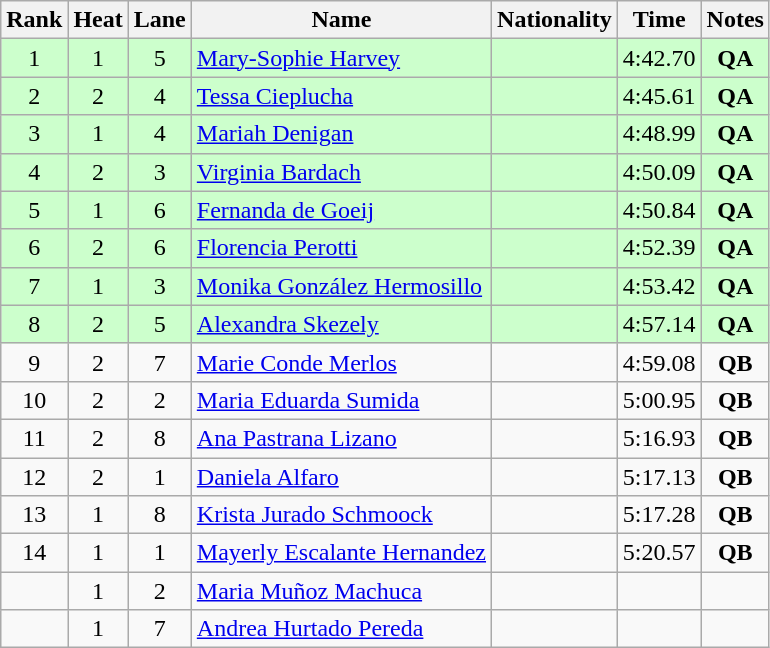<table class="wikitable sortable" style="text-align:center">
<tr>
<th>Rank</th>
<th>Heat</th>
<th>Lane</th>
<th>Name</th>
<th>Nationality</th>
<th>Time</th>
<th>Notes</th>
</tr>
<tr bgcolor=ccffcc>
<td>1</td>
<td>1</td>
<td>5</td>
<td align=left><a href='#'>Mary-Sophie Harvey</a></td>
<td align=left></td>
<td>4:42.70</td>
<td><strong>QA</strong></td>
</tr>
<tr bgcolor=ccffcc>
<td>2</td>
<td>2</td>
<td>4</td>
<td align=left><a href='#'>Tessa Cieplucha</a></td>
<td align=left></td>
<td>4:45.61</td>
<td><strong>QA</strong></td>
</tr>
<tr bgcolor=ccffcc>
<td>3</td>
<td>1</td>
<td>4</td>
<td align=left><a href='#'>Mariah Denigan</a></td>
<td align=left></td>
<td>4:48.99</td>
<td><strong>QA</strong></td>
</tr>
<tr bgcolor=ccffcc>
<td>4</td>
<td>2</td>
<td>3</td>
<td align=left><a href='#'>Virginia Bardach</a></td>
<td align=left></td>
<td>4:50.09</td>
<td><strong>QA</strong></td>
</tr>
<tr bgcolor=ccffcc>
<td>5</td>
<td>1</td>
<td>6</td>
<td align=left><a href='#'>Fernanda de Goeij</a></td>
<td align=left></td>
<td>4:50.84</td>
<td><strong>QA</strong></td>
</tr>
<tr bgcolor=ccffcc>
<td>6</td>
<td>2</td>
<td>6</td>
<td align=left><a href='#'>Florencia Perotti</a></td>
<td align=left></td>
<td>4:52.39</td>
<td><strong>QA</strong></td>
</tr>
<tr bgcolor=ccffcc>
<td>7</td>
<td>1</td>
<td>3</td>
<td align=left><a href='#'>Monika González Hermosillo</a></td>
<td align=left></td>
<td>4:53.42</td>
<td><strong>QA</strong></td>
</tr>
<tr bgcolor=ccffcc>
<td>8</td>
<td>2</td>
<td>5</td>
<td align=left><a href='#'>Alexandra Skezely</a></td>
<td align=left></td>
<td>4:57.14</td>
<td><strong>QA</strong></td>
</tr>
<tr -bgcolor=ddffdd>
<td>9</td>
<td>2</td>
<td>7</td>
<td align=left><a href='#'>Marie Conde Merlos</a></td>
<td align=left></td>
<td>4:59.08</td>
<td><strong>QB</strong></td>
</tr>
<tr -bgcolor=ddffdd>
<td>10</td>
<td>2</td>
<td>2</td>
<td align=left><a href='#'>Maria Eduarda Sumida</a></td>
<td align=left></td>
<td>5:00.95</td>
<td><strong>QB</strong></td>
</tr>
<tr -bgcolor=ddffdd>
<td>11</td>
<td>2</td>
<td>8</td>
<td align=left><a href='#'>Ana Pastrana Lizano</a></td>
<td align=left></td>
<td>5:16.93</td>
<td><strong>QB</strong></td>
</tr>
<tr -bgcolor=ddffdd>
<td>12</td>
<td>2</td>
<td>1</td>
<td align=left><a href='#'>Daniela Alfaro</a></td>
<td align=left></td>
<td>5:17.13</td>
<td><strong>QB</strong></td>
</tr>
<tr -bgcolor=ddffdd>
<td>13</td>
<td>1</td>
<td>8</td>
<td align=left><a href='#'>Krista Jurado Schmoock</a></td>
<td align=left></td>
<td>5:17.28</td>
<td><strong>QB</strong></td>
</tr>
<tr -bgcolor=ddffdd>
<td>14</td>
<td>1</td>
<td>1</td>
<td align=left><a href='#'>Mayerly Escalante Hernandez</a></td>
<td align=left></td>
<td>5:20.57</td>
<td><strong>QB</strong></td>
</tr>
<tr>
<td></td>
<td>1</td>
<td>2</td>
<td align=left><a href='#'>Maria Muñoz Machuca</a></td>
<td align=left></td>
<td></td>
<td></td>
</tr>
<tr>
<td></td>
<td>1</td>
<td>7</td>
<td align=left><a href='#'>Andrea Hurtado Pereda</a></td>
<td align=left></td>
<td></td>
<td></td>
</tr>
</table>
